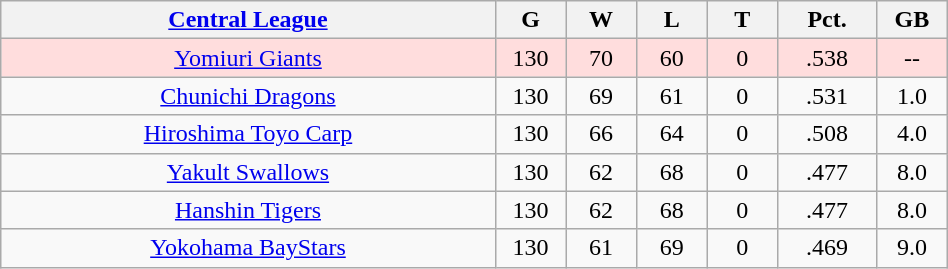<table class="wikitable"  style="width:50%; text-align:center;">
<tr>
<th style="width:35%;"><a href='#'>Central League</a></th>
<th style="width:5%;">G</th>
<th style="width:5%;">W</th>
<th style="width:5%;">L</th>
<th style="width:5%;">T</th>
<th style="width:7%;">Pct.</th>
<th style="width:5%;">GB</th>
</tr>
<tr style="background:#fdd;">
<td><a href='#'>Yomiuri Giants</a></td>
<td>130</td>
<td>70</td>
<td>60</td>
<td>0</td>
<td>.538</td>
<td>--</td>
</tr>
<tr align=center>
<td><a href='#'>Chunichi Dragons</a></td>
<td>130</td>
<td>69</td>
<td>61</td>
<td>0</td>
<td>.531</td>
<td>1.0</td>
</tr>
<tr align=center>
<td><a href='#'>Hiroshima Toyo Carp</a></td>
<td>130</td>
<td>66</td>
<td>64</td>
<td>0</td>
<td>.508</td>
<td>4.0</td>
</tr>
<tr align=center>
<td><a href='#'>Yakult Swallows</a></td>
<td>130</td>
<td>62</td>
<td>68</td>
<td>0</td>
<td>.477</td>
<td>8.0</td>
</tr>
<tr align=center>
<td><a href='#'>Hanshin Tigers</a></td>
<td>130</td>
<td>62</td>
<td>68</td>
<td>0</td>
<td>.477</td>
<td>8.0</td>
</tr>
<tr align=center>
<td><a href='#'>Yokohama BayStars</a></td>
<td>130</td>
<td>61</td>
<td>69</td>
<td>0</td>
<td>.469</td>
<td>9.0</td>
</tr>
</table>
